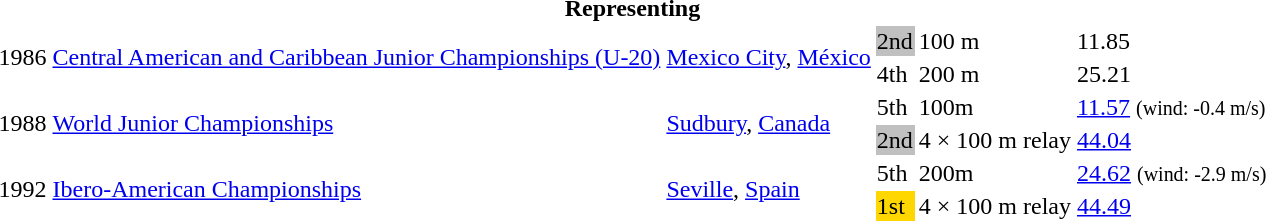<table>
<tr>
<th colspan="6">Representing </th>
</tr>
<tr>
<td rowspan = "2">1986</td>
<td rowspan = "2"><a href='#'>Central American and Caribbean Junior Championships (U-20)</a></td>
<td rowspan = "2"><a href='#'>Mexico City</a>, <a href='#'>México</a></td>
<td bgcolor=silver>2nd</td>
<td>100 m</td>
<td>11.85</td>
</tr>
<tr>
<td>4th</td>
<td>200 m</td>
<td>25.21</td>
</tr>
<tr>
<td rowspan=2>1988</td>
<td rowspan=2><a href='#'>World Junior Championships</a></td>
<td rowspan=2><a href='#'>Sudbury</a>, <a href='#'>Canada</a></td>
<td>5th</td>
<td>100m</td>
<td><a href='#'>11.57</a> <small>(wind: -0.4 m/s)</small></td>
</tr>
<tr>
<td bgcolor=silver>2nd</td>
<td>4 × 100 m relay</td>
<td><a href='#'>44.04</a></td>
</tr>
<tr>
<td rowspan=2>1992</td>
<td rowspan=2><a href='#'>Ibero-American Championships</a></td>
<td rowspan=2><a href='#'>Seville</a>, <a href='#'>Spain</a></td>
<td>5th</td>
<td>200m</td>
<td><a href='#'>24.62</a> <small>(wind: -2.9 m/s)</small></td>
</tr>
<tr>
<td bgcolor=gold>1st</td>
<td>4 × 100 m relay</td>
<td><a href='#'>44.49</a></td>
</tr>
</table>
